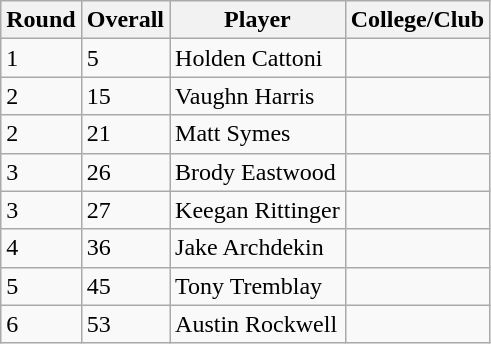<table class="wikitable">
<tr>
<th>Round</th>
<th>Overall</th>
<th>Player</th>
<th>College/Club</th>
</tr>
<tr>
<td>1</td>
<td>5</td>
<td>Holden Cattoni</td>
<td></td>
</tr>
<tr>
<td>2</td>
<td>15</td>
<td>Vaughn Harris</td>
<td></td>
</tr>
<tr>
<td>2</td>
<td>21</td>
<td>Matt Symes</td>
<td></td>
</tr>
<tr>
<td>3</td>
<td>26</td>
<td>Brody Eastwood</td>
<td></td>
</tr>
<tr>
<td>3</td>
<td>27</td>
<td>Keegan Rittinger</td>
<td></td>
</tr>
<tr>
<td>4</td>
<td>36</td>
<td>Jake Archdekin</td>
<td></td>
</tr>
<tr>
<td>5</td>
<td>45</td>
<td>Tony Tremblay</td>
<td></td>
</tr>
<tr>
<td>6</td>
<td>53</td>
<td>Austin Rockwell</td>
<td></td>
</tr>
</table>
